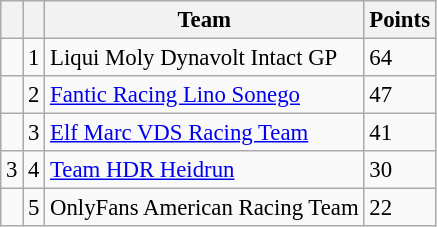<table class="wikitable" style="font-size: 95%;">
<tr>
<th></th>
<th></th>
<th>Team</th>
<th>Points</th>
</tr>
<tr>
<td></td>
<td align=center>1</td>
<td> Liqui Moly Dynavolt Intact GP</td>
<td align=left>64</td>
</tr>
<tr>
<td></td>
<td align=center>2</td>
<td> <a href='#'>Fantic Racing Lino Sonego</a></td>
<td align=left>47</td>
</tr>
<tr>
<td></td>
<td align=center>3</td>
<td> <a href='#'>Elf Marc VDS Racing Team</a></td>
<td align=left>41</td>
</tr>
<tr>
<td> 3</td>
<td align=center>4</td>
<td> <a href='#'>Team HDR Heidrun</a></td>
<td align=left>30</td>
</tr>
<tr>
<td></td>
<td align=center>5</td>
<td> OnlyFans American Racing Team</td>
<td align=left>22</td>
</tr>
</table>
